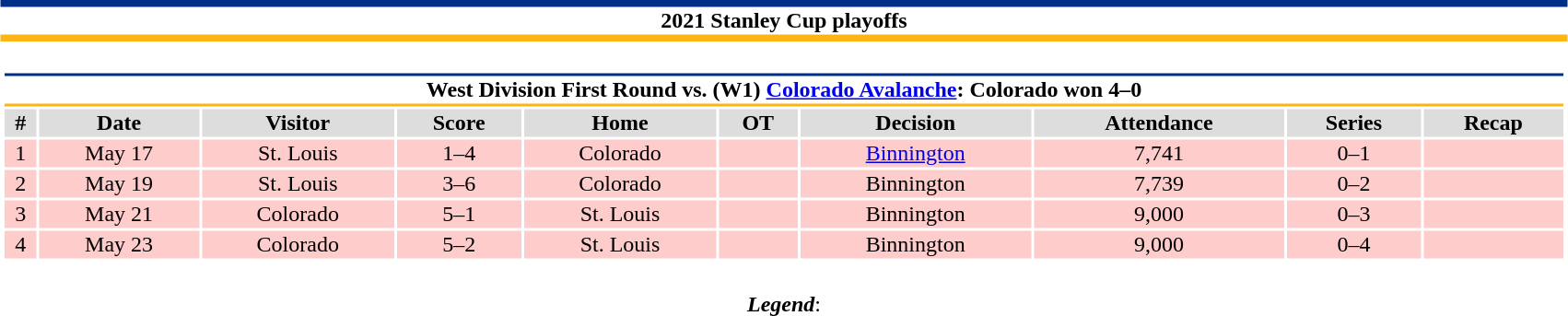<table class="toccolours" style="width:90%; clear:both; margin:1.5em auto; text-align:center;">
<tr>
<th colspan="10" style="background:#FFFFFF; border-top:#002F87 5px solid; border-bottom:#FCB514 5px solid;">2021 Stanley Cup playoffs</th>
</tr>
<tr>
<td colspan="10"><br><table class="toccolours collapsible collapsed" style="width:100%;">
<tr>
<th colspan="10" style="background:#FFFFFF; border-top:#002F87 2px solid; border-bottom:#FCB514 2px solid;">West Division First Round vs. (W1) <a href='#'>Colorado Avalanche</a>: Colorado won 4–0</th>
</tr>
<tr style="background:#ddd;">
<th>#</th>
<th>Date</th>
<th>Visitor</th>
<th>Score</th>
<th>Home</th>
<th>OT</th>
<th>Decision</th>
<th>Attendance</th>
<th>Series</th>
<th>Recap</th>
</tr>
<tr style="background:#fcc;">
<td>1</td>
<td>May 17</td>
<td>St. Louis</td>
<td>1–4</td>
<td>Colorado</td>
<td></td>
<td><a href='#'>Binnington</a></td>
<td>7,741</td>
<td>0–1</td>
<td></td>
</tr>
<tr style="background:#fcc;">
<td>2</td>
<td>May 19</td>
<td>St. Louis</td>
<td>3–6</td>
<td>Colorado</td>
<td></td>
<td>Binnington</td>
<td>7,739</td>
<td>0–2</td>
<td></td>
</tr>
<tr style="background:#fcc;">
<td>3</td>
<td>May 21</td>
<td>Colorado</td>
<td>5–1</td>
<td>St. Louis</td>
<td></td>
<td>Binnington</td>
<td>9,000</td>
<td>0–3</td>
<td></td>
</tr>
<tr style="background:#fcc;">
<td>4</td>
<td>May 23</td>
<td>Colorado</td>
<td>5–2</td>
<td>St. Louis</td>
<td></td>
<td>Binnington</td>
<td>9,000</td>
<td>0–4</td>
<td></td>
</tr>
</table>
</td>
</tr>
<tr>
<td colspan="10" style="text-align:center;"><br><strong><em>Legend</em></strong>:

</td>
</tr>
</table>
